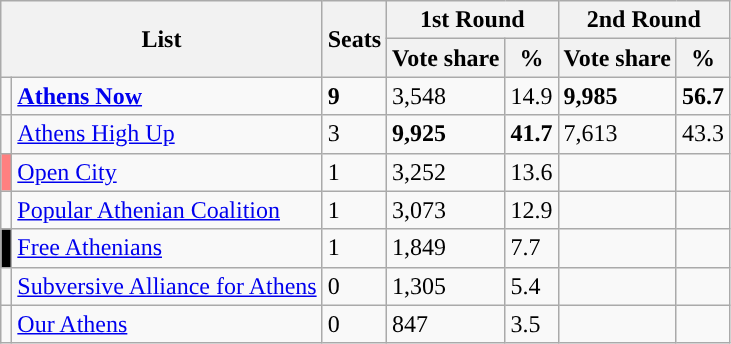<table class="wikitable">
<tr>
<th colspan="2" rowspan="2">List</th>
<th rowspan="2">Seats</th>
<th colspan="2">1st Round</th>
<th colspan="2">2nd Round</th>
</tr>
<tr>
<th><strong>Vote share</strong></th>
<th>%</th>
<th><strong>Vote share</strong></th>
<th>%</th>
</tr>
<tr>
<td style="background-color:"></td>
<td><strong><a href='#'>Athens Now</a></strong></td>
<td><strong>9</strong></td>
<td>3,548</td>
<td>14.9</td>
<td><strong>9,985</strong></td>
<td><strong>56.7</strong></td>
</tr>
<tr>
<td style="background-color:"></td>
<td><a href='#'>Athens High Up</a></td>
<td>3</td>
<td><strong>9,925</strong></td>
<td><strong>41.7</strong></td>
<td>7,613</td>
<td>43.3</td>
</tr>
<tr>
<td style="background-color:#ff8080"></td>
<td><a href='#'>Open City</a></td>
<td>1</td>
<td>3,252</td>
<td>13.6</td>
<td></td>
<td></td>
</tr>
<tr>
<td style="background-color:"></td>
<td><a href='#'>Popular Athenian Coalition</a></td>
<td>1</td>
<td>3,073</td>
<td>12.9</td>
<td></td>
<td></td>
</tr>
<tr>
<td style="background-color:#000000"></td>
<td><a href='#'>Free Athenians</a></td>
<td>1</td>
<td>1,849</td>
<td>7.7</td>
<td></td>
<td></td>
</tr>
<tr>
<td style="background-color:"></td>
<td><a href='#'>Subversive Alliance for Athens</a></td>
<td>0</td>
<td>1,305</td>
<td>5.4</td>
<td></td>
<td></td>
</tr>
<tr>
<td style="background-color:"></td>
<td><a href='#'>Our Athens</a></td>
<td>0</td>
<td>847</td>
<td>3.5</td>
<td></td>
<td></td>
</tr>
</table>
